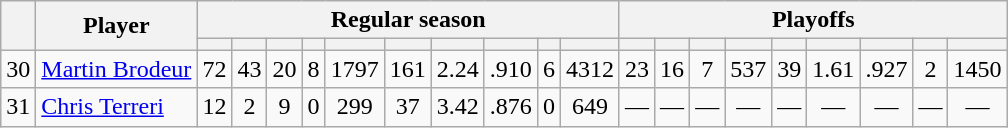<table class="wikitable plainrowheaders" style="text-align:center;">
<tr>
<th scope="col" rowspan="2"></th>
<th scope="col" rowspan="2">Player</th>
<th scope=colgroup colspan=10>Regular season</th>
<th scope=colgroup colspan=9>Playoffs</th>
</tr>
<tr>
<th scope="col"></th>
<th scope="col"></th>
<th scope="col"></th>
<th scope="col"></th>
<th scope="col"></th>
<th scope="col"></th>
<th scope="col"></th>
<th scope="col"></th>
<th scope="col"></th>
<th scope="col"></th>
<th scope="col"></th>
<th scope="col"></th>
<th scope="col"></th>
<th scope="col"></th>
<th scope="col"></th>
<th scope="col"></th>
<th scope="col"></th>
<th scope="col"></th>
<th scope="col"></th>
</tr>
<tr>
<td scope="row">30</td>
<td align="left"><a href='#'>Martin Brodeur</a></td>
<td>72</td>
<td>43</td>
<td>20</td>
<td>8</td>
<td>1797</td>
<td>161</td>
<td>2.24</td>
<td>.910</td>
<td>6</td>
<td>4312</td>
<td>23</td>
<td>16</td>
<td>7</td>
<td>537</td>
<td>39</td>
<td>1.61</td>
<td>.927</td>
<td>2</td>
<td>1450</td>
</tr>
<tr>
<td scope="row">31</td>
<td align="left"><a href='#'>Chris Terreri</a></td>
<td>12</td>
<td>2</td>
<td>9</td>
<td>0</td>
<td>299</td>
<td>37</td>
<td>3.42</td>
<td>.876</td>
<td>0</td>
<td>649</td>
<td>—</td>
<td>—</td>
<td>—</td>
<td>—</td>
<td>—</td>
<td>—</td>
<td>—</td>
<td>—</td>
<td>—</td>
</tr>
</table>
